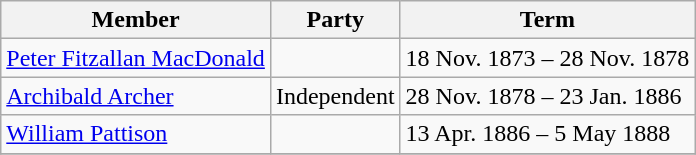<table class="wikitable">
<tr>
<th>Member</th>
<th>Party</th>
<th>Term</th>
</tr>
<tr>
<td><a href='#'>Peter Fitzallan MacDonald</a></td>
<td></td>
<td>18 Nov. 1873 – 28 Nov. 1878</td>
</tr>
<tr>
<td><a href='#'>Archibald Archer</a></td>
<td>Independent</td>
<td>28 Nov. 1878 – 23 Jan. 1886</td>
</tr>
<tr>
<td><a href='#'>William Pattison</a></td>
<td></td>
<td>13 Apr. 1886 – 5 May 1888</td>
</tr>
<tr>
</tr>
</table>
